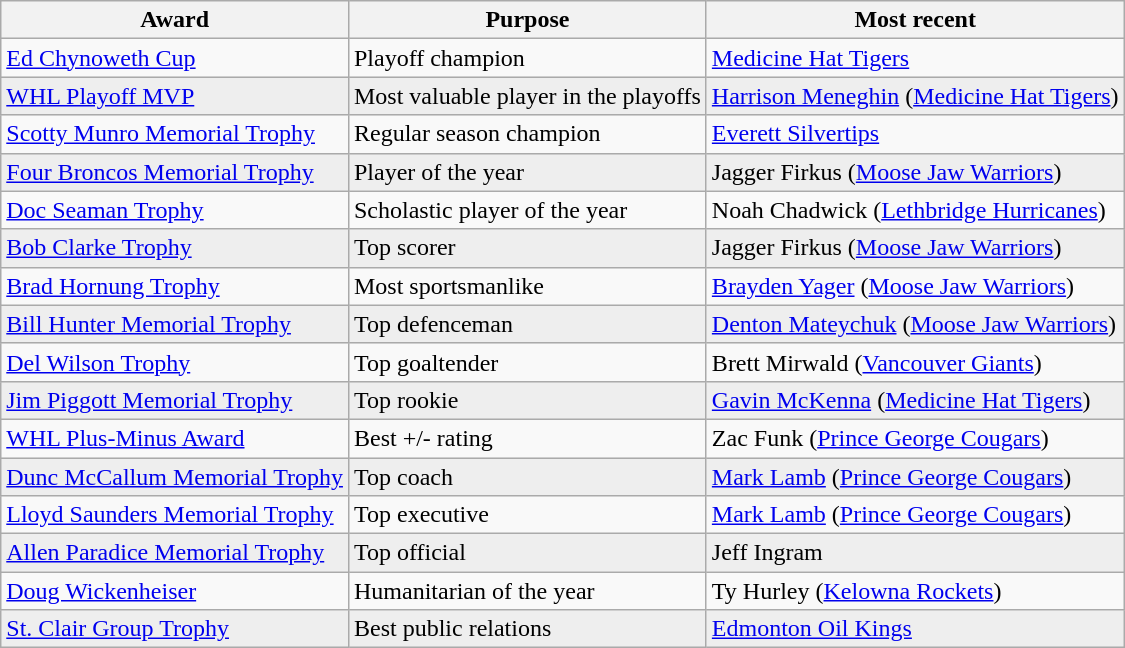<table class="wikitable">
<tr>
<th>Award</th>
<th>Purpose</th>
<th>Most recent</th>
</tr>
<tr>
<td><a href='#'>Ed Chynoweth Cup</a></td>
<td>Playoff champion</td>
<td><a href='#'>Medicine Hat Tigers</a></td>
</tr>
<tr bgcolor="#eeeeee">
<td><a href='#'>WHL Playoff MVP</a></td>
<td>Most valuable player in the playoffs</td>
<td><a href='#'>Harrison Meneghin</a> (<a href='#'>Medicine Hat Tigers</a>)</td>
</tr>
<tr>
<td><a href='#'>Scotty Munro Memorial Trophy</a></td>
<td>Regular season champion</td>
<td><a href='#'>Everett Silvertips</a></td>
</tr>
<tr bgcolor="#eeeeee">
<td><a href='#'>Four Broncos Memorial Trophy</a></td>
<td>Player of the year</td>
<td>Jagger Firkus (<a href='#'>Moose Jaw Warriors</a>)</td>
</tr>
<tr>
<td><a href='#'>Doc Seaman Trophy</a></td>
<td>Scholastic player of the year</td>
<td>Noah Chadwick (<a href='#'>Lethbridge Hurricanes</a>)</td>
</tr>
<tr bgcolor="#eeeeee">
<td><a href='#'>Bob Clarke Trophy</a></td>
<td>Top scorer</td>
<td>Jagger Firkus (<a href='#'>Moose Jaw Warriors</a>)</td>
</tr>
<tr>
<td><a href='#'>Brad Hornung Trophy</a></td>
<td>Most sportsmanlike</td>
<td><a href='#'>Brayden Yager</a> (<a href='#'>Moose Jaw Warriors</a>)</td>
</tr>
<tr bgcolor="#eeeeee">
<td><a href='#'>Bill Hunter Memorial Trophy</a></td>
<td>Top defenceman</td>
<td><a href='#'>Denton Mateychuk</a> (<a href='#'>Moose Jaw Warriors</a>)</td>
</tr>
<tr>
<td><a href='#'>Del Wilson Trophy</a></td>
<td>Top goaltender</td>
<td>Brett Mirwald (<a href='#'>Vancouver Giants</a>)</td>
</tr>
<tr bgcolor="#eeeeee">
<td><a href='#'>Jim Piggott Memorial Trophy</a></td>
<td>Top rookie</td>
<td><a href='#'>Gavin McKenna</a> (<a href='#'>Medicine Hat Tigers</a>)</td>
</tr>
<tr>
<td><a href='#'>WHL Plus-Minus Award</a></td>
<td>Best +/- rating</td>
<td>Zac Funk (<a href='#'>Prince George Cougars</a>)</td>
</tr>
<tr bgcolor="#eeeeee">
<td><a href='#'>Dunc McCallum Memorial Trophy</a></td>
<td>Top coach</td>
<td><a href='#'>Mark Lamb</a> (<a href='#'>Prince George Cougars</a>)</td>
</tr>
<tr>
<td><a href='#'>Lloyd Saunders Memorial Trophy</a></td>
<td>Top executive</td>
<td><a href='#'>Mark Lamb</a> (<a href='#'>Prince George Cougars</a>)</td>
</tr>
<tr bgcolor="#eeeeee">
<td><a href='#'>Allen Paradice Memorial Trophy</a></td>
<td>Top official</td>
<td>Jeff Ingram</td>
</tr>
<tr>
<td><a href='#'>Doug Wickenheiser</a></td>
<td>Humanitarian of the year</td>
<td>Ty Hurley (<a href='#'>Kelowna Rockets</a>)</td>
</tr>
<tr bgcolor="#eeeeee">
<td><a href='#'>St. Clair Group Trophy</a></td>
<td>Best public relations</td>
<td><a href='#'>Edmonton Oil Kings</a></td>
</tr>
</table>
